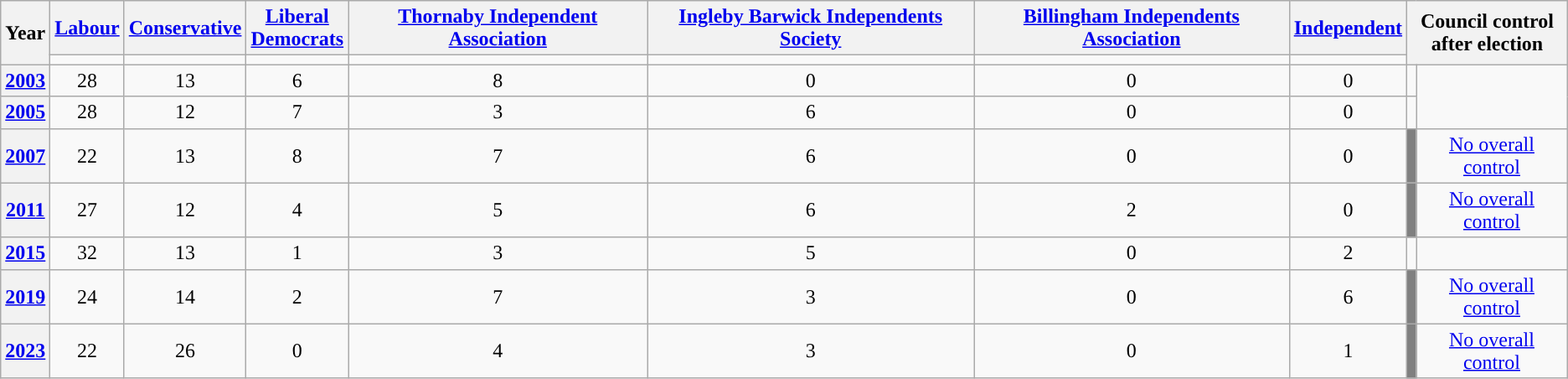<table class="wikitable plainrowheaders" style="text-align:center">
<tr>
<th scope="col" rowspan="2">Year</th>
<th scope="col"><a href='#'>Labour</a></th>
<th scope="col"><a href='#'>Conservative</a></th>
<th scope="col" style="width:1px"><a href='#'>Liberal Democrats</a></th>
<th scope="col"><a href='#'>Thornaby Independent Association</a></th>
<th scope="col"><a href='#'>Ingleby Barwick Independents Society</a></th>
<th scope="col"><a href='#'>Billingham Independents Association</a></th>
<th scope="col"><a href='#'>Independent</a></th>
<th scope="col" rowspan="2" colspan="2">Council control<br>after election</th>
</tr>
<tr>
<td style="background:"></td>
<td style="background:"></td>
<td style="background:"></td>
<td style="background:"></td>
<td style="background:"></td>
<td style="background:"></td>
<td style="background:"></td>
</tr>
<tr>
<th scope="row"><a href='#'>2003</a></th>
<td>28</td>
<td>13</td>
<td>6</td>
<td>8</td>
<td>0</td>
<td>0</td>
<td>0</td>
<td></td>
</tr>
<tr>
<th scope="row"><a href='#'>2005</a></th>
<td>28</td>
<td>12</td>
<td>7</td>
<td>3</td>
<td>6</td>
<td>0</td>
<td>0</td>
<td></td>
</tr>
<tr>
<th scope="row"><a href='#'>2007</a></th>
<td>22</td>
<td>13</td>
<td>8</td>
<td>7</td>
<td>6</td>
<td>0</td>
<td>0</td>
<td bgcolor=grey></td>
<td><a href='#'>No overall control</a></td>
</tr>
<tr>
<th scope="row"><a href='#'>2011</a></th>
<td>27</td>
<td>12</td>
<td>4</td>
<td>5</td>
<td>6</td>
<td>2</td>
<td>0</td>
<td bgcolor=grey></td>
<td><a href='#'>No overall control</a></td>
</tr>
<tr>
<th scope="row"><a href='#'>2015</a></th>
<td>32</td>
<td>13</td>
<td>1</td>
<td>3</td>
<td>5</td>
<td>0</td>
<td>2</td>
<td></td>
</tr>
<tr>
<th scope="row"><a href='#'>2019</a></th>
<td>24</td>
<td>14</td>
<td>2</td>
<td>7</td>
<td>3</td>
<td>0</td>
<td>6</td>
<td bgcolor=grey></td>
<td><a href='#'>No overall control</a></td>
</tr>
<tr>
<th scope="row"><a href='#'>2023</a></th>
<td>22</td>
<td>26</td>
<td>0</td>
<td>4</td>
<td>3</td>
<td>0</td>
<td>1</td>
<td bgcolor=grey></td>
<td><a href='#'>No overall control</a></td>
</tr>
</table>
